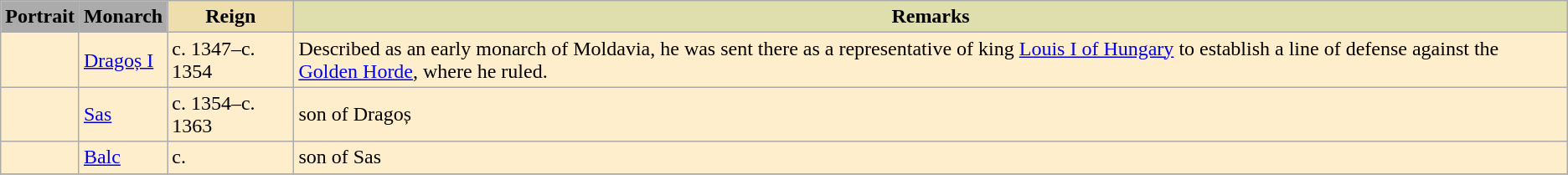<table class="wikitable sortable">
<tr>
<th style=background:#ababab;>Portrait</th>
<th style=background:#ababab;>Monarch</th>
<th style=background:#efdead;>Reign</th>
<th style=background:#dfdead;>Remarks</th>
</tr>
<tr bgcolor=#FFEECC>
<td></td>
<td><a href='#'>Dragoș I</a></td>
<td>c. 1347–c. 1354</td>
<td>Described as an early monarch of Moldavia, he was sent there as a representative of king <a href='#'>Louis I of Hungary</a> to establish a line of defense against the <a href='#'>Golden Horde</a>, where he ruled.</td>
</tr>
<tr bgcolor=#FFEECC>
<td></td>
<td><a href='#'>Sas</a></td>
<td>c. 1354–c. 1363</td>
<td>son of Dragoș</td>
</tr>
<tr bgcolor=#FFEECC>
<td></td>
<td><a href='#'>Balc</a></td>
<td>c.</td>
<td>son of Sas</td>
</tr>
<tr>
</tr>
</table>
